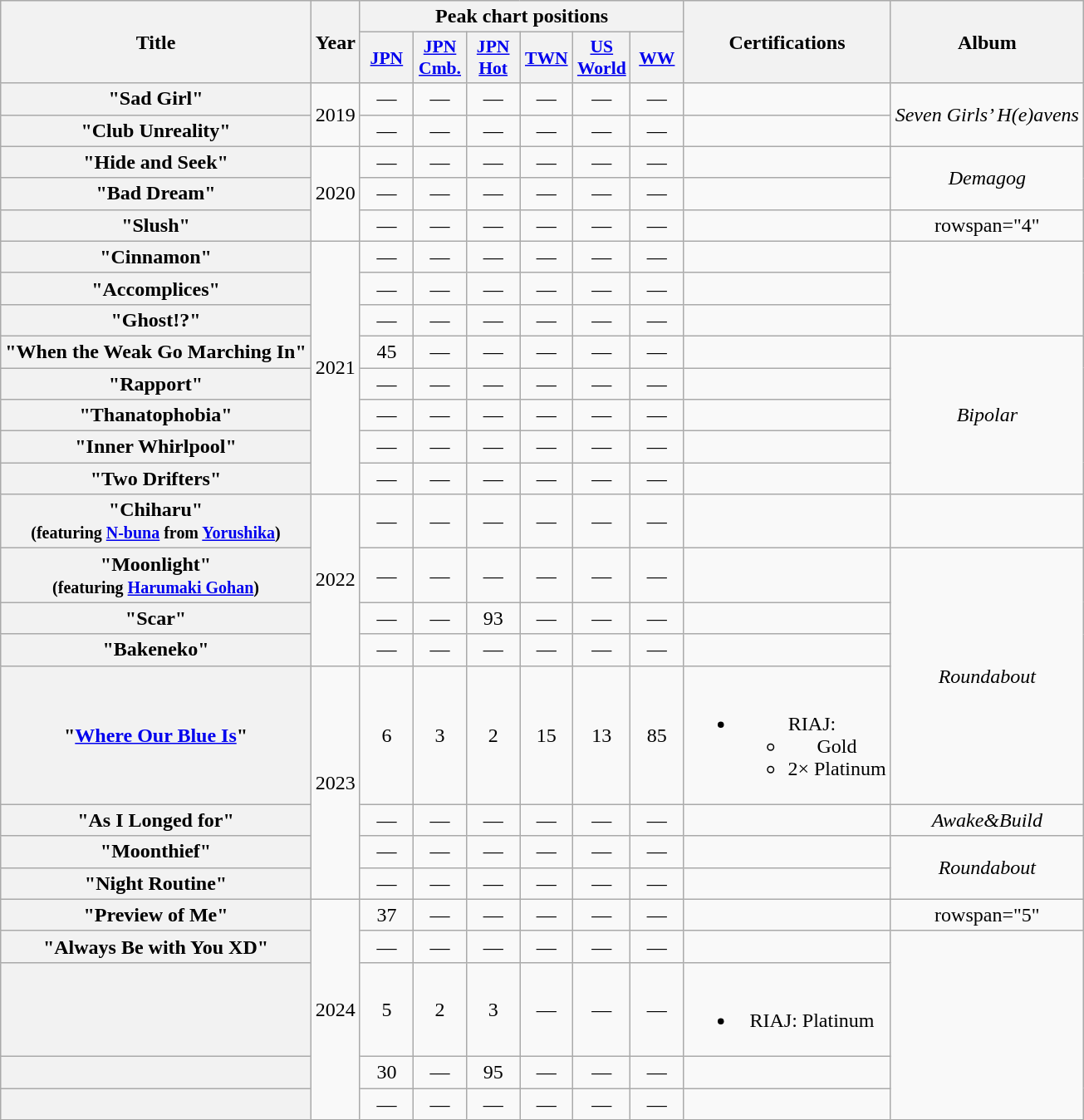<table class="wikitable plainrowheaders" style="text-align:center;">
<tr>
<th rowspan="2" scope="col">Title</th>
<th rowspan="2" scope="col">Year</th>
<th colspan="6" scope="col">Peak chart positions</th>
<th rowspan="2" scope="col">Certifications</th>
<th rowspan="2" scope="col">Album</th>
</tr>
<tr>
<th scope="col" style="width:2.5em;font-size:90%;"><a href='#'>JPN</a><br></th>
<th scope="col" style="width:2.5em;font-size:90%;"><a href='#'>JPN<br>Cmb.</a><br></th>
<th scope="col" style="width:2.5em;font-size:90%;"><a href='#'>JPN<br>Hot</a><br></th>
<th scope="col" style="width:2.5em;font-size:90%;"><a href='#'>TWN</a><br></th>
<th scope="col" style="width:2.5em;font-size:90%;"><a href='#'>US<br>World</a><br></th>
<th scope="col" style="width:2.5em;font-size:90%;"><a href='#'>WW</a><br></th>
</tr>
<tr>
<th scope="row">"Sad Girl"</th>
<td rowspan="2">2019</td>
<td>—</td>
<td>—</td>
<td>—</td>
<td>—</td>
<td>—</td>
<td>—</td>
<td></td>
<td rowspan="2"><em>Seven Girls’ H(e)avens</em></td>
</tr>
<tr>
<th scope="row">"Club Unreality" </th>
<td>—</td>
<td>—</td>
<td>—</td>
<td>—</td>
<td>—</td>
<td>—</td>
<td></td>
</tr>
<tr>
<th scope="row">"Hide and Seek" </th>
<td rowspan="3">2020</td>
<td>—</td>
<td>—</td>
<td>—</td>
<td>—</td>
<td>—</td>
<td>—</td>
<td></td>
<td rowspan="2"><em>Demagog</em></td>
</tr>
<tr>
<th scope="row">"Bad Dream" </th>
<td>—</td>
<td>—</td>
<td>—</td>
<td>—</td>
<td>—</td>
<td>—</td>
<td></td>
</tr>
<tr>
<th scope="row">"Slush" </th>
<td>—</td>
<td>—</td>
<td>—</td>
<td>—</td>
<td>—</td>
<td>—</td>
<td></td>
<td>rowspan="4" </td>
</tr>
<tr>
<th scope="row">"Cinnamon"</th>
<td rowspan="8">2021</td>
<td>—</td>
<td>—</td>
<td>—</td>
<td>—</td>
<td>—</td>
<td>—</td>
<td></td>
</tr>
<tr>
<th scope="row">"Accomplices" </th>
<td>—</td>
<td>—</td>
<td>—</td>
<td>—</td>
<td>—</td>
<td>—</td>
<td></td>
</tr>
<tr>
<th scope="row">"Ghost!?"</th>
<td>—</td>
<td>—</td>
<td>—</td>
<td>—</td>
<td>—</td>
<td>—</td>
<td></td>
</tr>
<tr>
<th scope="row">"When the Weak Go Marching In" </th>
<td>45</td>
<td>—</td>
<td>—</td>
<td>—</td>
<td>—</td>
<td>—</td>
<td></td>
<td rowspan="5"><em>Bipolar</em></td>
</tr>
<tr>
<th scope="row">"Rapport"</th>
<td>—</td>
<td>—</td>
<td>—</td>
<td>—</td>
<td>—</td>
<td>—</td>
<td></td>
</tr>
<tr>
<th scope="row">"Thanatophobia" </th>
<td>—</td>
<td>—</td>
<td>—</td>
<td>—</td>
<td>—</td>
<td>—</td>
<td></td>
</tr>
<tr>
<th scope="row">"Inner Whirlpool" </th>
<td>—</td>
<td>—</td>
<td>—</td>
<td>—</td>
<td>—</td>
<td>—</td>
<td></td>
</tr>
<tr>
<th scope="row">"Two Drifters" </th>
<td>—</td>
<td>—</td>
<td>—</td>
<td>—</td>
<td>—</td>
<td>—</td>
<td></td>
</tr>
<tr>
<th scope="row">"Chiharu" <br><small>(featuring <a href='#'>N-buna</a> from <a href='#'>Yorushika</a>)</small></th>
<td rowspan="4">2022</td>
<td>—</td>
<td>—</td>
<td>—</td>
<td>—</td>
<td>—</td>
<td>—</td>
<td></td>
<td></td>
</tr>
<tr>
<th scope="row">"Moonlight" <br><small>(featuring <a href='#'>Harumaki Gohan</a>)</small></th>
<td>—</td>
<td>—</td>
<td>—</td>
<td>—</td>
<td>—</td>
<td>—</td>
<td></td>
<td rowspan="4"><em>Roundabout</em></td>
</tr>
<tr>
<th scope="row">"Scar" </th>
<td>—</td>
<td>—</td>
<td>93</td>
<td>—</td>
<td>—</td>
<td>—</td>
<td></td>
</tr>
<tr>
<th scope="row">"Bakeneko" </th>
<td>—</td>
<td>—</td>
<td>—</td>
<td>—</td>
<td>—</td>
<td>—</td>
<td></td>
</tr>
<tr>
<th scope="row">"<a href='#'>Where Our Blue Is</a>" </th>
<td rowspan="4">2023</td>
<td>6</td>
<td>3</td>
<td>2</td>
<td>15</td>
<td>13</td>
<td>85</td>
<td><br><ul><li>RIAJ:<ul><li>Gold </li><li>2× Platinum </li></ul></li></ul></td>
</tr>
<tr>
<th scope="row">"As I Longed for" <br></th>
<td>—</td>
<td>—</td>
<td>—</td>
<td>—</td>
<td>—</td>
<td>—</td>
<td></td>
<td><em>Awake&Build</em></td>
</tr>
<tr>
<th scope="row">"Moonthief"</th>
<td>—</td>
<td>—</td>
<td>—</td>
<td>—</td>
<td>—</td>
<td>—</td>
<td></td>
<td rowspan="2"><em>Roundabout</em></td>
</tr>
<tr>
<th scope="row">"Night Routine" </th>
<td>—</td>
<td>—</td>
<td>—</td>
<td>—</td>
<td>—</td>
<td>—</td>
<td></td>
</tr>
<tr>
<th scope="row">"Preview of Me" </th>
<td rowspan="5">2024</td>
<td>37</td>
<td>—</td>
<td>—</td>
<td>—</td>
<td>—</td>
<td>—</td>
<td></td>
<td>rowspan="5" </td>
</tr>
<tr>
<th scope="row">"Always Be with You XD" </th>
<td>—</td>
<td>—</td>
<td>—</td>
<td>—</td>
<td>—</td>
<td>—</td>
<td></td>
</tr>
<tr>
<th scope="row"><br></th>
<td>5</td>
<td>2</td>
<td>3</td>
<td>—</td>
<td>—</td>
<td>—</td>
<td><br><ul><li>RIAJ: Platinum </li></ul></td>
</tr>
<tr>
<th scope="row"><br></th>
<td>30</td>
<td>—</td>
<td>95</td>
<td>—</td>
<td>—</td>
<td>—</td>
<td></td>
</tr>
<tr>
<th scope="row"></th>
<td>—</td>
<td>—</td>
<td>—</td>
<td>—</td>
<td>—</td>
<td>—</td>
<td></td>
</tr>
</table>
